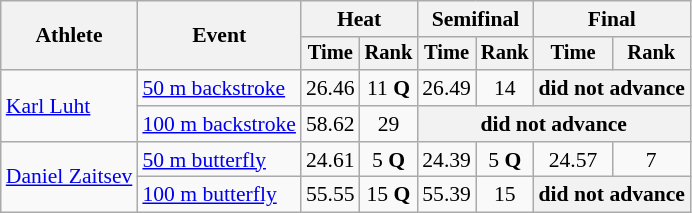<table class=wikitable style="font-size:90%">
<tr>
<th rowspan=2>Athlete</th>
<th rowspan=2>Event</th>
<th colspan="2">Heat</th>
<th colspan="2">Semifinal</th>
<th colspan="2">Final</th>
</tr>
<tr style="font-size:95%">
<th>Time</th>
<th>Rank</th>
<th>Time</th>
<th>Rank</th>
<th>Time</th>
<th>Rank</th>
</tr>
<tr align=center>
<td align=left rowspan=2><a href='#'>Karl Luht</a></td>
<td align=left><a href='#'>50 m backstroke</a></td>
<td>26.46</td>
<td>11 <strong>Q</strong></td>
<td>26.49</td>
<td>14</td>
<th colspan=2>did not advance</th>
</tr>
<tr align=center>
<td align=left><a href='#'>100 m backstroke</a></td>
<td>58.62</td>
<td>29</td>
<th colspan=4>did not advance</th>
</tr>
<tr align=center>
<td align=left rowspan=2><a href='#'>Daniel Zaitsev</a></td>
<td align=left><a href='#'>50 m butterfly</a></td>
<td>24.61</td>
<td>5 <strong>Q</strong></td>
<td>24.39</td>
<td>5 <strong>Q</strong></td>
<td>24.57</td>
<td>7</td>
</tr>
<tr align=center>
<td align=left><a href='#'>100 m butterfly</a></td>
<td>55.55</td>
<td>15 <strong>Q</strong></td>
<td>55.39</td>
<td>15</td>
<th colspan=2>did not advance</th>
</tr>
</table>
